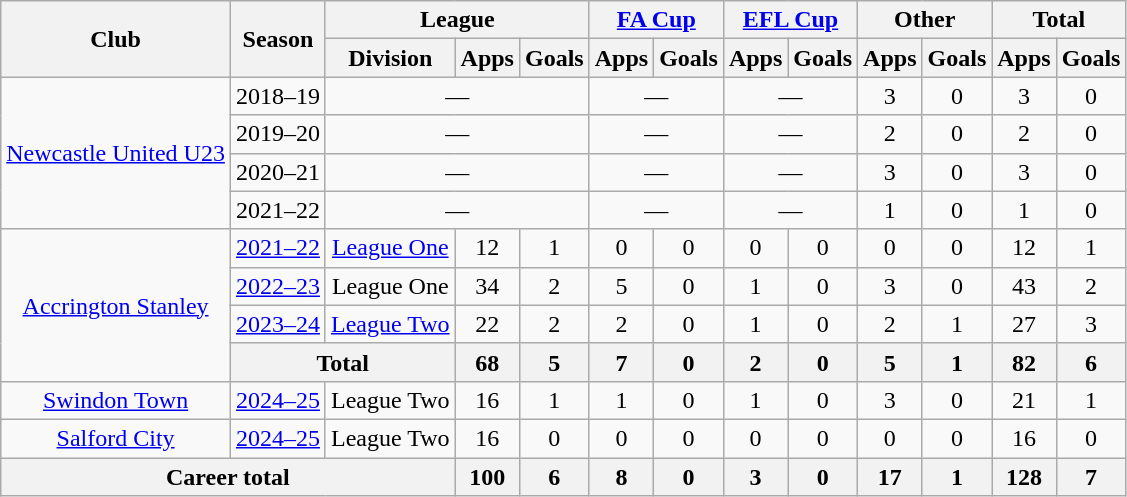<table class=wikitable style="text-align: center">
<tr>
<th rowspan=2>Club</th>
<th rowspan=2>Season</th>
<th colspan=3>League</th>
<th colspan=2><a href='#'>FA Cup</a></th>
<th colspan=2><a href='#'>EFL Cup</a></th>
<th colspan=2>Other</th>
<th colspan=2>Total</th>
</tr>
<tr>
<th>Division</th>
<th>Apps</th>
<th>Goals</th>
<th>Apps</th>
<th>Goals</th>
<th>Apps</th>
<th>Goals</th>
<th>Apps</th>
<th>Goals</th>
<th>Apps</th>
<th>Goals</th>
</tr>
<tr>
<td rowspan=4><a href='#'>Newcastle United U23</a></td>
<td>2018–19</td>
<td colspan=3>—</td>
<td colspan=2>—</td>
<td colspan=2>—</td>
<td>3</td>
<td>0</td>
<td>3</td>
<td>0</td>
</tr>
<tr>
<td>2019–20</td>
<td colspan=3>—</td>
<td colspan=2>—</td>
<td colspan=2>—</td>
<td>2</td>
<td>0</td>
<td>2</td>
<td>0</td>
</tr>
<tr>
<td>2020–21</td>
<td colspan=3>—</td>
<td colspan=2>—</td>
<td colspan=2>—</td>
<td>3</td>
<td>0</td>
<td>3</td>
<td>0</td>
</tr>
<tr>
<td>2021–22</td>
<td colspan=3>—</td>
<td colspan=2>—</td>
<td colspan=2>—</td>
<td>1</td>
<td>0</td>
<td>1</td>
<td>0</td>
</tr>
<tr>
<td rowspan=4><a href='#'>Accrington Stanley</a></td>
<td><a href='#'>2021–22</a></td>
<td><a href='#'>League One</a></td>
<td>12</td>
<td>1</td>
<td>0</td>
<td>0</td>
<td>0</td>
<td>0</td>
<td>0</td>
<td>0</td>
<td>12</td>
<td>1</td>
</tr>
<tr>
<td><a href='#'>2022–23</a></td>
<td>League One</td>
<td>34</td>
<td>2</td>
<td>5</td>
<td>0</td>
<td>1</td>
<td>0</td>
<td>3</td>
<td>0</td>
<td>43</td>
<td>2</td>
</tr>
<tr>
<td><a href='#'>2023–24</a></td>
<td><a href='#'>League Two</a></td>
<td>22</td>
<td>2</td>
<td>2</td>
<td>0</td>
<td>1</td>
<td>0</td>
<td>2</td>
<td>1</td>
<td>27</td>
<td>3</td>
</tr>
<tr>
<th colspan="2">Total</th>
<th>68</th>
<th>5</th>
<th>7</th>
<th>0</th>
<th>2</th>
<th>0</th>
<th>5</th>
<th>1</th>
<th>82</th>
<th>6</th>
</tr>
<tr>
<td><a href='#'>Swindon Town</a></td>
<td><a href='#'>2024–25</a></td>
<td>League Two</td>
<td>16</td>
<td>1</td>
<td>1</td>
<td>0</td>
<td>1</td>
<td>0</td>
<td>3</td>
<td>0</td>
<td>21</td>
<td>1</td>
</tr>
<tr>
<td><a href='#'>Salford City</a></td>
<td><a href='#'>2024–25</a></td>
<td>League Two</td>
<td>16</td>
<td>0</td>
<td>0</td>
<td>0</td>
<td>0</td>
<td>0</td>
<td>0</td>
<td>0</td>
<td>16</td>
<td>0</td>
</tr>
<tr>
<th colspan=3>Career total</th>
<th>100</th>
<th>6</th>
<th>8</th>
<th>0</th>
<th>3</th>
<th>0</th>
<th>17</th>
<th>1</th>
<th>128</th>
<th>7</th>
</tr>
</table>
